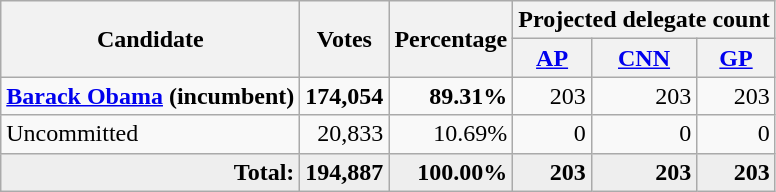<table class="wikitable" style="text-align:right;">
<tr>
<th rowspan="2">Candidate</th>
<th rowspan="2">Votes</th>
<th rowspan="2">Percentage</th>
<th colspan="3">Projected delegate count</th>
</tr>
<tr>
<th><a href='#'>AP</a><br></th>
<th><a href='#'>CNN</a><br></th>
<th><a href='#'>GP</a><br></th>
</tr>
<tr>
<td> <strong><a href='#'>Barack Obama</a></strong> <strong>(incumbent)</strong></td>
<td><strong>174,054</strong></td>
<td><strong>89.31%</strong></td>
<td>203</td>
<td>203</td>
<td>203</td>
</tr>
<tr>
<td align="left">Uncommitted</td>
<td>20,833</td>
<td>10.69%</td>
<td>0</td>
<td>0</td>
<td>0</td>
</tr>
<tr bgcolor="#eeeeee">
<td><strong>Total:</strong></td>
<td><strong>194,887</strong></td>
<td><strong>100.00%</strong></td>
<td><strong>203</strong></td>
<td><strong>203</strong></td>
<td><strong>203</strong></td>
</tr>
</table>
